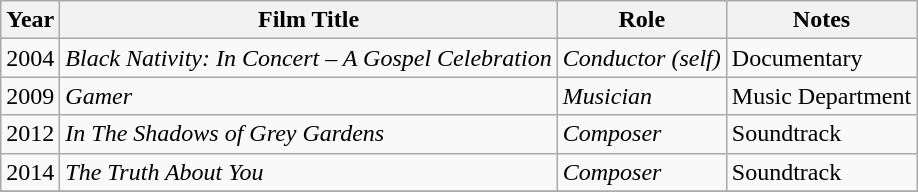<table class="wikitable sortable">
<tr>
<th>Year</th>
<th>Film Title</th>
<th>Role</th>
<th>Notes</th>
</tr>
<tr>
<td>2004</td>
<td><em>Black Nativity: In Concert – A Gospel Celebration</em></td>
<td><em>Conductor (self)</em></td>
<td>Documentary</td>
</tr>
<tr>
<td>2009</td>
<td><em>Gamer</em></td>
<td><em>Musician</em></td>
<td>Music Department</td>
</tr>
<tr>
<td>2012</td>
<td><em>In The Shadows of Grey Gardens</em></td>
<td><em>Composer</em></td>
<td>Soundtrack</td>
</tr>
<tr>
<td>2014</td>
<td><em>The Truth About You</em></td>
<td><em>Composer</em></td>
<td>Soundtrack</td>
</tr>
<tr>
</tr>
</table>
